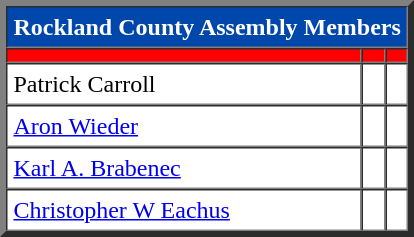<table style="float:left;"  border="4" cellspacing="0" cellpadding="4">
<tr>
<th colspan="3"  style="text-align:center; background:#0047ab; color:#fff;">Rockland County Assembly Members</th>
</tr>
<tr>
<th style="background:red; text-align:center; color:#fff;"></th>
<th style="background:red; text-align:center; color:#fff;"></th>
<th style="background:red; text-align:center; color:#fff;"></th>
</tr>
<tr>
</tr>
<tr>
<td>Patrick Carroll</td>
<td></td>
<td></td>
</tr>
<tr>
</tr>
<tr>
<td><a href='#'>Aron Wieder</a></td>
<td></td>
<td></td>
</tr>
<tr>
</tr>
<tr>
<td><a href='#'>Karl A. Brabenec</a></td>
<td></td>
<td></td>
</tr>
<tr>
</tr>
<tr>
<td><a href='#'>Christopher W Eachus</a></td>
<td></td>
<td></td>
</tr>
</table>
